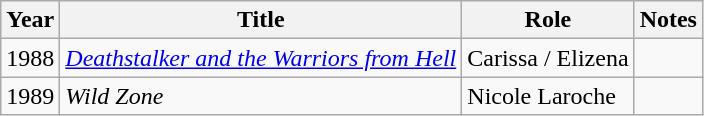<table class="wikitable sortable">
<tr>
<th>Year</th>
<th>Title</th>
<th>Role</th>
<th>Notes</th>
</tr>
<tr>
<td>1988</td>
<td><em><a href='#'>Deathstalker and the Warriors from Hell</a></em></td>
<td>Carissa / Elizena</td>
<td></td>
</tr>
<tr>
<td>1989</td>
<td><em>Wild Zone</em></td>
<td>Nicole Laroche</td>
<td></td>
</tr>
</table>
